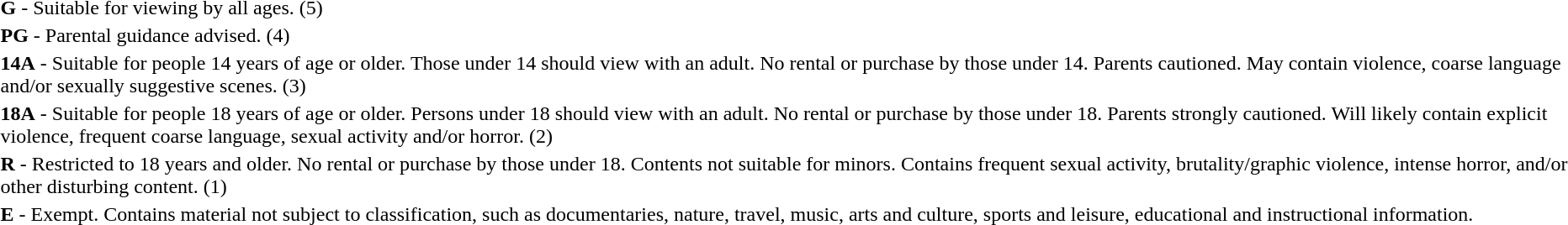<table>
<tr>
<td></td>
<td><strong>G</strong> - Suitable for viewing by all ages. (5)</td>
</tr>
<tr>
<td></td>
<td><strong>PG</strong> - Parental guidance advised. (4)</td>
</tr>
<tr>
<td></td>
<td><strong>14A</strong> - Suitable for people 14 years of age or older. Those under 14 should view with an adult. No rental or purchase by those under 14. Parents cautioned. May contain violence, coarse language and/or sexually suggestive scenes. (3)</td>
</tr>
<tr>
<td></td>
<td><strong>18A</strong> - Suitable for people 18 years of age or older. Persons under 18 should view with an adult. No rental or purchase by those under 18. Parents strongly cautioned. Will likely contain explicit violence, frequent coarse language, sexual activity and/or horror. (2)</td>
</tr>
<tr>
<td></td>
<td><strong>R</strong> - Restricted to 18 years and older. No rental or purchase by those under 18. Contents not suitable for minors. Contains frequent sexual activity, brutality/graphic violence, intense horror, and/or other disturbing content. (1)</td>
</tr>
<tr>
<td></td>
<td><strong>E</strong> - Exempt. Contains material not subject to classification, such as documentaries, nature, travel, music, arts and culture, sports and leisure, educational and instructional information.</td>
</tr>
</table>
